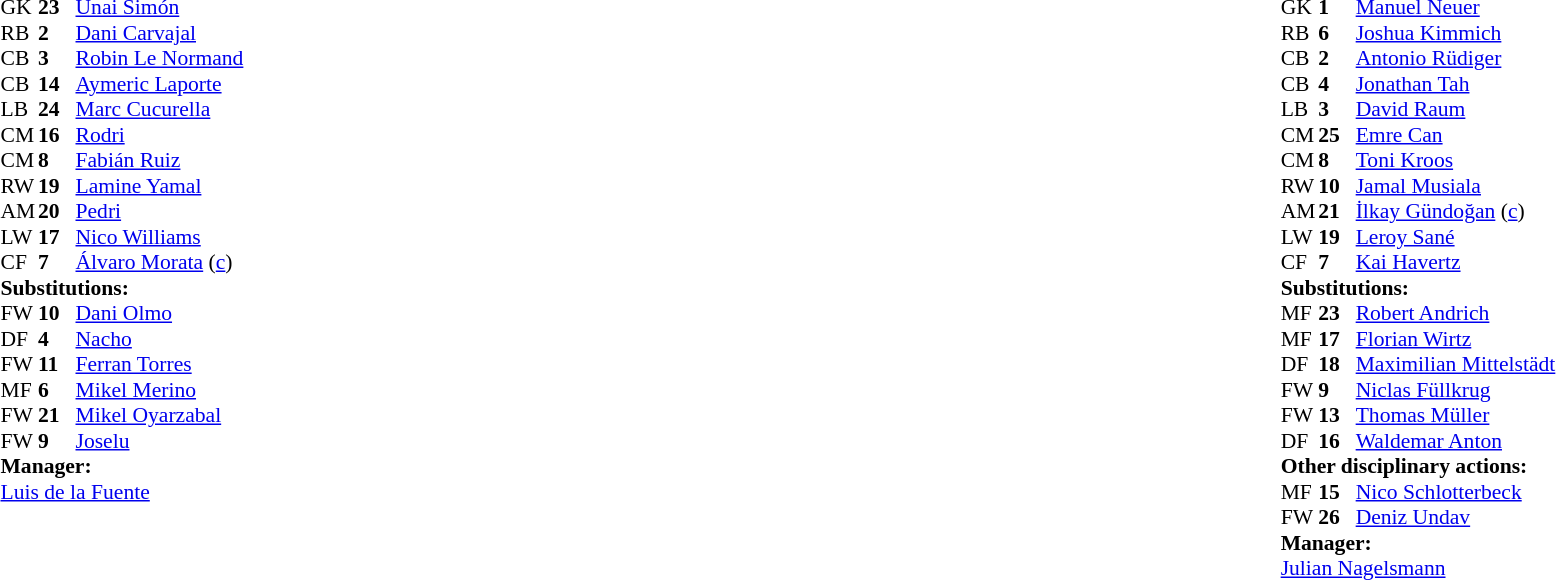<table width="100%">
<tr>
<td valign="top" width="40%"><br><table style="font-size:90%" cellspacing="0" cellpadding="0">
<tr>
<th width=25></th>
<th width=25></th>
</tr>
<tr>
<td>GK</td>
<td><strong>23</strong></td>
<td><a href='#'>Unai Simón</a></td>
<td></td>
</tr>
<tr>
<td>RB</td>
<td><strong>2</strong></td>
<td><a href='#'>Dani Carvajal</a></td>
<td></td>
</tr>
<tr>
<td>CB</td>
<td><strong>3</strong></td>
<td><a href='#'>Robin Le Normand</a></td>
<td></td>
<td></td>
</tr>
<tr>
<td>CB</td>
<td><strong>14</strong></td>
<td><a href='#'>Aymeric Laporte</a></td>
</tr>
<tr>
<td>LB</td>
<td><strong>24</strong></td>
<td><a href='#'>Marc Cucurella</a></td>
</tr>
<tr>
<td>CM</td>
<td><strong>16</strong></td>
<td><a href='#'>Rodri</a></td>
<td></td>
</tr>
<tr>
<td>CM</td>
<td><strong>8</strong></td>
<td><a href='#'>Fabián Ruiz</a></td>
<td></td>
<td></td>
</tr>
<tr>
<td>RW</td>
<td><strong>19</strong></td>
<td><a href='#'>Lamine Yamal</a></td>
<td></td>
<td></td>
</tr>
<tr>
<td>AM</td>
<td><strong>20</strong></td>
<td><a href='#'>Pedri</a></td>
<td></td>
<td></td>
</tr>
<tr>
<td>LW</td>
<td><strong>17</strong></td>
<td><a href='#'>Nico Williams</a></td>
<td></td>
<td></td>
</tr>
<tr>
<td>CF</td>
<td><strong>7</strong></td>
<td><a href='#'>Álvaro Morata</a> (<a href='#'>c</a>)</td>
<td></td>
<td></td>
</tr>
<tr>
<td colspan=3><strong>Substitutions:</strong></td>
</tr>
<tr>
<td>FW</td>
<td><strong>10</strong></td>
<td><a href='#'>Dani Olmo</a></td>
<td></td>
<td></td>
</tr>
<tr>
<td>DF</td>
<td><strong>4</strong></td>
<td><a href='#'>Nacho</a></td>
<td></td>
<td></td>
</tr>
<tr>
<td>FW</td>
<td><strong>11</strong></td>
<td><a href='#'>Ferran Torres</a></td>
<td></td>
<td></td>
</tr>
<tr>
<td>MF</td>
<td><strong>6</strong></td>
<td><a href='#'>Mikel Merino</a></td>
<td></td>
<td></td>
</tr>
<tr>
<td>FW</td>
<td><strong>21</strong></td>
<td><a href='#'>Mikel Oyarzabal</a></td>
<td></td>
<td></td>
</tr>
<tr>
<td>FW</td>
<td><strong>9</strong></td>
<td><a href='#'>Joselu</a></td>
<td></td>
<td></td>
</tr>
<tr>
<td colspan=3><strong>Manager:</strong></td>
</tr>
<tr>
<td colspan=3><a href='#'>Luis de la Fuente</a></td>
</tr>
</table>
</td>
<td valign="top"></td>
<td valign="top" width="50%"><br><table style="font-size:90%; margin:auto" cellspacing="0" cellpadding="0">
<tr>
<th width=25></th>
<th width=25></th>
</tr>
<tr>
<td>GK</td>
<td><strong>1</strong></td>
<td><a href='#'>Manuel Neuer</a></td>
</tr>
<tr>
<td>RB</td>
<td><strong>6</strong></td>
<td><a href='#'>Joshua Kimmich</a></td>
</tr>
<tr>
<td>CB</td>
<td><strong>2</strong></td>
<td><a href='#'>Antonio Rüdiger</a></td>
<td></td>
</tr>
<tr>
<td>CB</td>
<td><strong>4</strong></td>
<td><a href='#'>Jonathan Tah</a></td>
<td></td>
<td></td>
</tr>
<tr>
<td>LB</td>
<td><strong>3</strong></td>
<td><a href='#'>David Raum</a></td>
<td></td>
<td></td>
</tr>
<tr>
<td>CM</td>
<td><strong>25</strong></td>
<td><a href='#'>Emre Can</a></td>
<td></td>
<td></td>
</tr>
<tr>
<td>CM</td>
<td><strong>8</strong></td>
<td><a href='#'>Toni Kroos</a></td>
<td></td>
</tr>
<tr>
<td>RW</td>
<td><strong>10</strong></td>
<td><a href='#'>Jamal Musiala</a></td>
</tr>
<tr>
<td>AM</td>
<td><strong>21</strong></td>
<td><a href='#'>İlkay Gündoğan</a> (<a href='#'>c</a>)</td>
<td></td>
<td></td>
</tr>
<tr>
<td>LW</td>
<td><strong>19</strong></td>
<td><a href='#'>Leroy Sané</a></td>
<td></td>
<td></td>
</tr>
<tr>
<td>CF</td>
<td><strong>7</strong></td>
<td><a href='#'>Kai Havertz</a></td>
<td></td>
<td></td>
</tr>
<tr>
<td colspan=3><strong>Substitutions:</strong></td>
</tr>
<tr>
<td>MF</td>
<td><strong>23</strong></td>
<td><a href='#'>Robert Andrich</a></td>
<td></td>
<td></td>
</tr>
<tr>
<td>MF</td>
<td><strong>17</strong></td>
<td><a href='#'>Florian Wirtz</a></td>
<td></td>
<td></td>
</tr>
<tr>
<td>DF</td>
<td><strong>18</strong></td>
<td><a href='#'>Maximilian Mittelstädt</a></td>
<td></td>
<td></td>
</tr>
<tr>
<td>FW</td>
<td><strong>9</strong></td>
<td><a href='#'>Niclas Füllkrug</a></td>
<td></td>
<td></td>
</tr>
<tr>
<td>FW</td>
<td><strong>13</strong></td>
<td><a href='#'>Thomas Müller</a></td>
<td></td>
<td></td>
</tr>
<tr>
<td>DF</td>
<td><strong>16</strong></td>
<td><a href='#'>Waldemar Anton</a></td>
<td></td>
<td></td>
</tr>
<tr>
<td colspan=3><strong>Other disciplinary actions:</strong></td>
</tr>
<tr>
<td>MF</td>
<td><strong>15</strong></td>
<td><a href='#'>Nico Schlotterbeck</a></td>
<td></td>
</tr>
<tr>
<td>FW</td>
<td><strong>26</strong></td>
<td><a href='#'>Deniz Undav</a></td>
<td></td>
</tr>
<tr>
<td colspan=3><strong>Manager:</strong></td>
</tr>
<tr>
<td colspan=3><a href='#'>Julian Nagelsmann</a></td>
</tr>
</table>
</td>
</tr>
</table>
